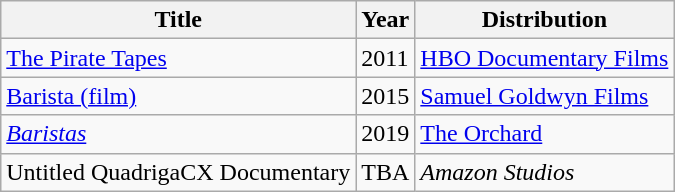<table class="wikitable">
<tr>
<th>Title</th>
<th>Year</th>
<th>Distribution</th>
</tr>
<tr>
<td><a href='#'>The Pirate Tapes</a></td>
<td>2011</td>
<td><a href='#'>HBO Documentary Films</a></td>
</tr>
<tr>
<td><a href='#'>Barista (film)</a></td>
<td>2015</td>
<td><a href='#'>Samuel Goldwyn Films</a></td>
</tr>
<tr>
<td><em><a href='#'>Baristas</a></em></td>
<td>2019</td>
<td><a href='#'>The Orchard</a></td>
</tr>
<tr>
<td>Untitled QuadrigaCX Documentary</td>
<td>TBA</td>
<td><em>Amazon Studios</em></td>
</tr>
</table>
